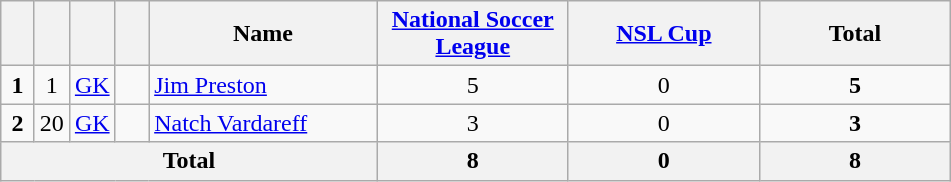<table class="wikitable" style="text-align:center">
<tr>
<th width=15></th>
<th width=15></th>
<th width=15></th>
<th width=15></th>
<th width=145>Name</th>
<th width=120><a href='#'>National Soccer League</a></th>
<th width=120><a href='#'>NSL Cup</a></th>
<th width=120>Total</th>
</tr>
<tr>
<td><strong>1</strong></td>
<td>1</td>
<td><a href='#'>GK</a></td>
<td></td>
<td align=left><a href='#'>Jim Preston</a></td>
<td>5</td>
<td>0</td>
<td><strong>5</strong></td>
</tr>
<tr>
<td><strong>2</strong></td>
<td>20</td>
<td><a href='#'>GK</a></td>
<td></td>
<td align=left><a href='#'>Natch Vardareff</a></td>
<td>3</td>
<td>0</td>
<td><strong>3</strong></td>
</tr>
<tr>
<th colspan="5"><strong>Total</strong></th>
<th>8</th>
<th>0</th>
<th>8</th>
</tr>
</table>
